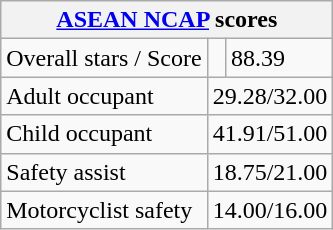<table class="wikitable">
<tr>
<th colspan="3"><a href='#'>ASEAN NCAP</a> scores</th>
</tr>
<tr>
<td>Overall stars / Score</td>
<td></td>
<td>88.39</td>
</tr>
<tr>
<td>Adult occupant</td>
<td colspan="2">29.28/32.00</td>
</tr>
<tr>
<td>Child occupant</td>
<td colspan="2">41.91/51.00</td>
</tr>
<tr>
<td>Safety assist</td>
<td colspan="2">18.75/21.00</td>
</tr>
<tr>
<td>Motorcyclist safety</td>
<td colspan="2">14.00/16.00</td>
</tr>
</table>
